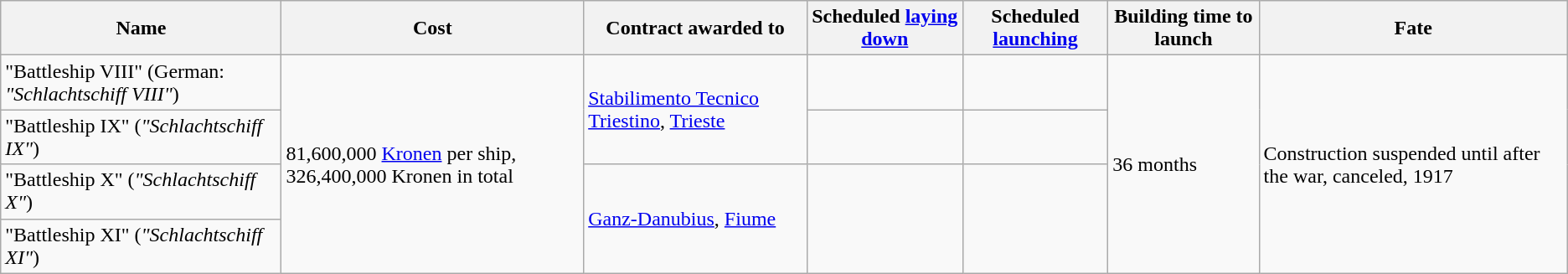<table class="wikitable plainrowheaders">
<tr>
<th scope="col">Name</th>
<th scope="col">Cost</th>
<th scope="col">Contract awarded to</th>
<th scope="col">Scheduled <a href='#'>laying down</a></th>
<th scope="col">Scheduled <a href='#'>launching</a></th>
<th scope="col">Building time to launch</th>
<th scope="col">Fate</th>
</tr>
<tr>
<td scope="row">"Battleship VIII" (German: <em>"Schlachtschiff VIII"</em>)</td>
<td rowspan=4>81,600,000 <a href='#'>Kronen</a> per ship, 326,400,000 Kronen in total</td>
<td rowspan=2><a href='#'>Stabilimento Tecnico Triestino</a>, <a href='#'>Trieste</a></td>
<td></td>
<td></td>
<td rowspan=4>36 months</td>
<td rowspan=4>Construction suspended until after the war, canceled, 1917</td>
</tr>
<tr>
<td scope="row">"Battleship IX" (<em>"Schlachtschiff IX"</em>)</td>
<td></td>
<td></td>
</tr>
<tr>
<td scope="row">"Battleship X" (<em>"Schlachtschiff X"</em>)</td>
<td rowspan=2><a href='#'>Ganz-Danubius</a>, <a href='#'>Fiume</a></td>
<td rowspan=2></td>
<td rowspan=2></td>
</tr>
<tr>
<td scope="row">"Battleship XI" (<em>"Schlachtschiff XI"</em>)</td>
</tr>
</table>
